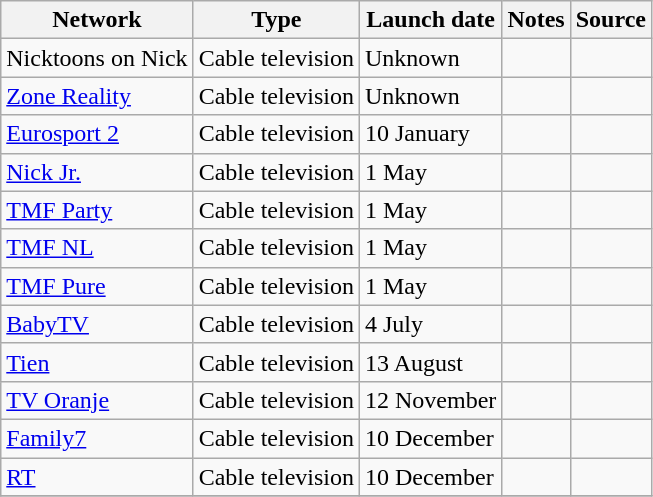<table class="wikitable sortable">
<tr>
<th>Network</th>
<th>Type</th>
<th>Launch date</th>
<th>Notes</th>
<th>Source</th>
</tr>
<tr>
<td>Nicktoons on Nick</td>
<td>Cable television</td>
<td>Unknown</td>
<td></td>
<td></td>
</tr>
<tr>
<td><a href='#'>Zone Reality</a></td>
<td>Cable television</td>
<td>Unknown</td>
<td></td>
<td></td>
</tr>
<tr>
<td><a href='#'>Eurosport 2</a></td>
<td>Cable television</td>
<td>10 January</td>
<td></td>
<td></td>
</tr>
<tr>
<td><a href='#'>Nick Jr.</a></td>
<td>Cable television</td>
<td>1 May</td>
<td></td>
<td></td>
</tr>
<tr>
<td><a href='#'>TMF Party</a></td>
<td>Cable television</td>
<td>1 May</td>
<td></td>
<td></td>
</tr>
<tr>
<td><a href='#'>TMF NL</a></td>
<td>Cable television</td>
<td>1 May</td>
<td></td>
<td></td>
</tr>
<tr>
<td><a href='#'>TMF Pure</a></td>
<td>Cable television</td>
<td>1 May</td>
<td></td>
<td></td>
</tr>
<tr>
<td><a href='#'>BabyTV</a></td>
<td>Cable television</td>
<td>4 July</td>
<td></td>
<td></td>
</tr>
<tr>
<td><a href='#'>Tien</a></td>
<td>Cable television</td>
<td>13 August</td>
<td></td>
<td></td>
</tr>
<tr>
<td><a href='#'>TV Oranje</a></td>
<td>Cable television</td>
<td>12 November</td>
<td></td>
<td></td>
</tr>
<tr>
<td><a href='#'>Family7</a></td>
<td>Cable television</td>
<td>10 December</td>
<td></td>
<td></td>
</tr>
<tr>
<td><a href='#'>RT</a></td>
<td>Cable television</td>
<td>10 December</td>
<td></td>
<td></td>
</tr>
<tr>
</tr>
</table>
